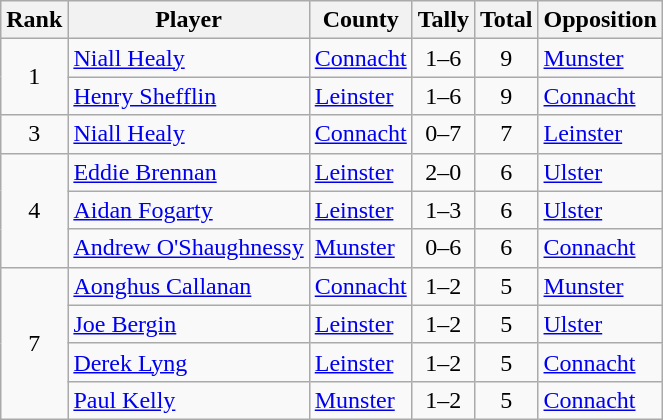<table class="wikitable">
<tr>
<th>Rank</th>
<th>Player</th>
<th>County</th>
<th>Tally</th>
<th>Total</th>
<th>Opposition</th>
</tr>
<tr>
<td rowspan=2 align=center>1</td>
<td><a href='#'>Niall Healy</a></td>
<td><a href='#'>Connacht</a></td>
<td align=center>1–6</td>
<td align=center>9</td>
<td><a href='#'>Munster</a></td>
</tr>
<tr>
<td><a href='#'>Henry Shefflin</a></td>
<td><a href='#'>Leinster</a></td>
<td align=center>1–6</td>
<td align=center>9</td>
<td><a href='#'>Connacht</a></td>
</tr>
<tr>
<td rowspan=1 align=center>3</td>
<td><a href='#'>Niall Healy</a></td>
<td><a href='#'>Connacht</a></td>
<td align=center>0–7</td>
<td align=center>7</td>
<td><a href='#'>Leinster</a></td>
</tr>
<tr>
<td rowspan=3 align=center>4</td>
<td><a href='#'>Eddie Brennan</a></td>
<td><a href='#'>Leinster</a></td>
<td align=center>2–0</td>
<td align=center>6</td>
<td><a href='#'>Ulster</a></td>
</tr>
<tr>
<td><a href='#'>Aidan Fogarty</a></td>
<td><a href='#'>Leinster</a></td>
<td align=center>1–3</td>
<td align=center>6</td>
<td><a href='#'>Ulster</a></td>
</tr>
<tr>
<td><a href='#'>Andrew O'Shaughnessy</a></td>
<td><a href='#'>Munster</a></td>
<td align=center>0–6</td>
<td align=center>6</td>
<td><a href='#'>Connacht</a></td>
</tr>
<tr>
<td rowspan=4 align=center>7</td>
<td><a href='#'>Aonghus Callanan</a></td>
<td><a href='#'>Connacht</a></td>
<td align=center>1–2</td>
<td align=center>5</td>
<td><a href='#'>Munster</a></td>
</tr>
<tr>
<td><a href='#'>Joe Bergin</a></td>
<td><a href='#'>Leinster</a></td>
<td align=center>1–2</td>
<td align=center>5</td>
<td><a href='#'>Ulster</a></td>
</tr>
<tr>
<td><a href='#'>Derek Lyng</a></td>
<td><a href='#'>Leinster</a></td>
<td align=center>1–2</td>
<td align=center>5</td>
<td><a href='#'>Connacht</a></td>
</tr>
<tr>
<td><a href='#'>Paul Kelly</a></td>
<td><a href='#'>Munster</a></td>
<td align=center>1–2</td>
<td align=center>5</td>
<td><a href='#'>Connacht</a></td>
</tr>
</table>
